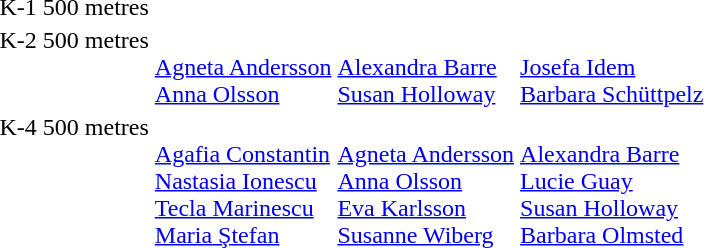<table>
<tr valign="top">
<td>K-1 500 metres<br></td>
<td></td>
<td></td>
<td></td>
</tr>
<tr valign="top">
<td>K-2 500 metres<br></td>
<td> <br> <a href='#'>Agneta Andersson</a> <br> <a href='#'>Anna Olsson</a></td>
<td> <br> <a href='#'>Alexandra Barre</a> <br> <a href='#'>Susan Holloway</a></td>
<td> <br> <a href='#'>Josefa Idem</a> <br> <a href='#'>Barbara Schüttpelz</a></td>
</tr>
<tr valign="top">
<td>K-4 500 metres<br></td>
<td><br><a href='#'>Agafia Constantin</a><br><a href='#'>Nastasia Ionescu</a><br><a href='#'>Tecla Marinescu</a><br><a href='#'>Maria Ştefan</a></td>
<td><br><a href='#'>Agneta Andersson</a><br><a href='#'>Anna Olsson</a><br><a href='#'>Eva Karlsson</a><br><a href='#'>Susanne Wiberg</a></td>
<td><br><a href='#'>Alexandra Barre</a><br><a href='#'>Lucie Guay</a><br><a href='#'>Susan Holloway</a><br><a href='#'>Barbara Olmsted</a></td>
</tr>
</table>
